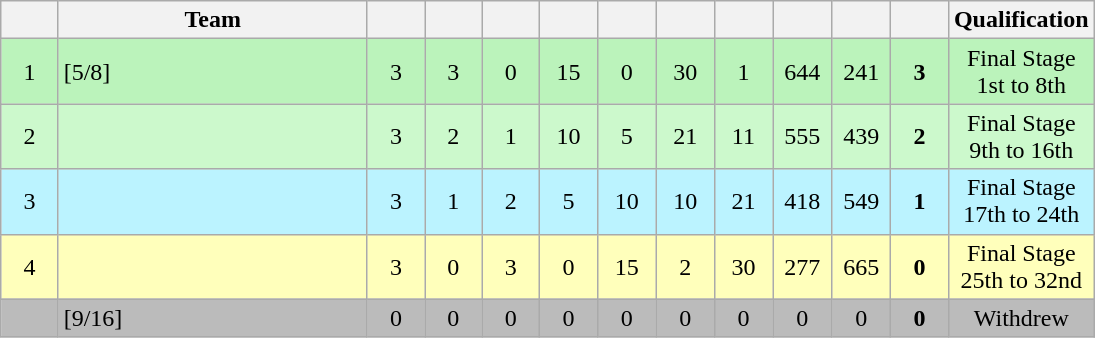<table class=wikitable style="text-align:center" width=730>
<tr>
<th width=5.5%></th>
<th width=30%>Team</th>
<th width=5.5%></th>
<th width=5.5%></th>
<th width=5.5%></th>
<th width=5.5%></th>
<th width=5.5%></th>
<th width=5.5%></th>
<th width=5.5%></th>
<th width=5.5%></th>
<th width=5.5%></th>
<th width=5.5%></th>
<th width=18%>Qualification</th>
</tr>
<tr bgcolor=#bbf3bb>
<td>1</td>
<td style="text-align:left"> [5/8]</td>
<td>3</td>
<td>3</td>
<td>0</td>
<td>15</td>
<td>0</td>
<td>30</td>
<td>1</td>
<td>644</td>
<td>241</td>
<td><strong>3</strong></td>
<td>Final Stage 1st to 8th</td>
</tr>
<tr bgcolor=#ccf9cc>
<td>2</td>
<td style="text-align:left"></td>
<td>3</td>
<td>2</td>
<td>1</td>
<td>10</td>
<td>5</td>
<td>21</td>
<td>11</td>
<td>555</td>
<td>439</td>
<td><strong>2</strong></td>
<td>Final Stage 9th to 16th</td>
</tr>
<tr bgcolor=#bbf3ff>
<td>3</td>
<td style="text-align:left"></td>
<td>3</td>
<td>1</td>
<td>2</td>
<td>5</td>
<td>10</td>
<td>10</td>
<td>21</td>
<td>418</td>
<td>549</td>
<td><strong>1</strong></td>
<td>Final Stage 17th to 24th</td>
</tr>
<tr bgcolor=#ffffbb>
<td>4</td>
<td style="text-align:left"></td>
<td>3</td>
<td>0</td>
<td>3</td>
<td>0</td>
<td>15</td>
<td>2</td>
<td>30</td>
<td>277</td>
<td>665</td>
<td><strong>0</strong></td>
<td>Final Stage 25th to 32nd</td>
</tr>
<tr bgcolor=#bbbbbb>
<td></td>
<td style="text-align:left"> [9/16]</td>
<td>0</td>
<td>0</td>
<td>0</td>
<td>0</td>
<td>0</td>
<td>0</td>
<td>0</td>
<td>0</td>
<td>0</td>
<td><strong>0</strong></td>
<td>Withdrew</td>
</tr>
</table>
